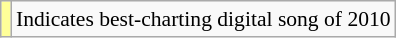<table class="wikitable" style="font-size:90%;">
<tr>
<td style="background-color:#FFFF99"></td>
<td>Indicates best-charting digital song of 2010</td>
</tr>
</table>
